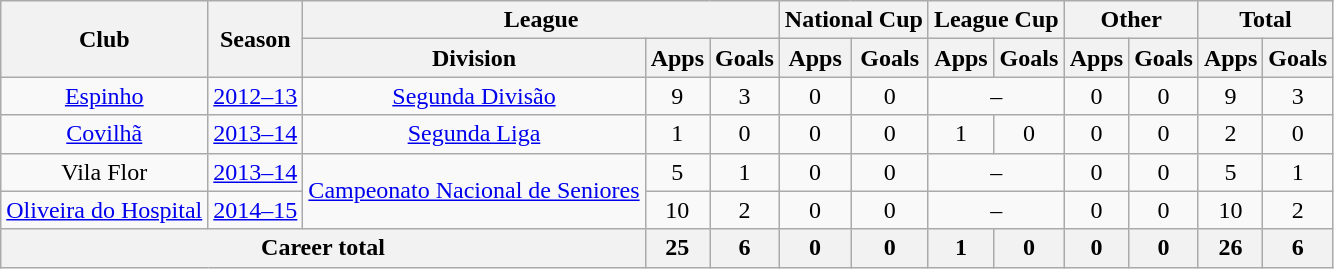<table class="wikitable" style="text-align: center">
<tr>
<th rowspan="2">Club</th>
<th rowspan="2">Season</th>
<th colspan="3">League</th>
<th colspan="2">National Cup</th>
<th colspan="2">League Cup</th>
<th colspan="2">Other</th>
<th colspan="2">Total</th>
</tr>
<tr>
<th>Division</th>
<th>Apps</th>
<th>Goals</th>
<th>Apps</th>
<th>Goals</th>
<th>Apps</th>
<th>Goals</th>
<th>Apps</th>
<th>Goals</th>
<th>Apps</th>
<th>Goals</th>
</tr>
<tr>
<td><a href='#'>Espinho</a></td>
<td><a href='#'>2012–13</a></td>
<td><a href='#'>Segunda Divisão</a></td>
<td>9</td>
<td>3</td>
<td>0</td>
<td>0</td>
<td colspan="2">–</td>
<td>0</td>
<td>0</td>
<td>9</td>
<td>3</td>
</tr>
<tr>
<td><a href='#'>Covilhã</a></td>
<td><a href='#'>2013–14</a></td>
<td><a href='#'>Segunda Liga</a></td>
<td>1</td>
<td>0</td>
<td>0</td>
<td>0</td>
<td>1</td>
<td>0</td>
<td>0</td>
<td>0</td>
<td>2</td>
<td>0</td>
</tr>
<tr>
<td>Vila Flor</td>
<td><a href='#'>2013–14</a></td>
<td rowspan="2"><a href='#'>Campeonato Nacional de Seniores</a></td>
<td>5</td>
<td>1</td>
<td>0</td>
<td>0</td>
<td colspan="2">–</td>
<td>0</td>
<td>0</td>
<td>5</td>
<td>1</td>
</tr>
<tr>
<td><a href='#'>Oliveira do Hospital</a></td>
<td><a href='#'>2014–15</a></td>
<td>10</td>
<td>2</td>
<td>0</td>
<td>0</td>
<td colspan="2">–</td>
<td>0</td>
<td>0</td>
<td>10</td>
<td>2</td>
</tr>
<tr>
<th colspan="3"><strong>Career total</strong></th>
<th>25</th>
<th>6</th>
<th>0</th>
<th>0</th>
<th>1</th>
<th>0</th>
<th>0</th>
<th>0</th>
<th>26</th>
<th>6</th>
</tr>
</table>
